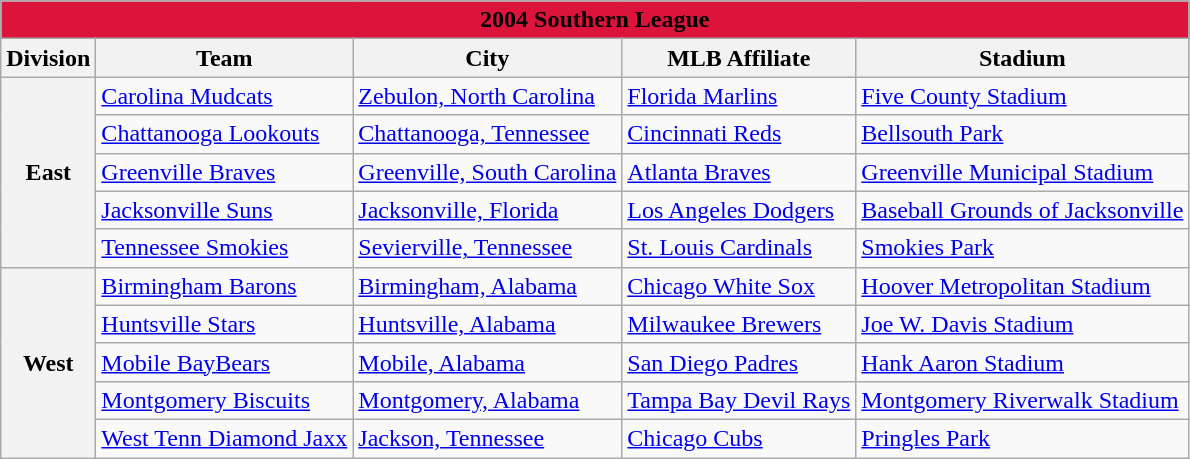<table class="wikitable" style="width:auto">
<tr>
<td bgcolor="#DC143C" align="center" colspan="7"><strong><span>2004 Southern League</span></strong></td>
</tr>
<tr>
<th>Division</th>
<th>Team</th>
<th>City</th>
<th>MLB Affiliate</th>
<th>Stadium</th>
</tr>
<tr>
<th rowspan="5">East</th>
<td><a href='#'>Carolina Mudcats</a></td>
<td><a href='#'>Zebulon, North Carolina</a></td>
<td><a href='#'>Florida Marlins</a></td>
<td><a href='#'>Five County Stadium</a></td>
</tr>
<tr>
<td><a href='#'>Chattanooga Lookouts</a></td>
<td><a href='#'>Chattanooga, Tennessee</a></td>
<td><a href='#'>Cincinnati Reds</a></td>
<td><a href='#'>Bellsouth Park</a></td>
</tr>
<tr>
<td><a href='#'>Greenville Braves</a></td>
<td><a href='#'>Greenville, South Carolina</a></td>
<td><a href='#'>Atlanta Braves</a></td>
<td><a href='#'>Greenville Municipal Stadium</a></td>
</tr>
<tr>
<td><a href='#'>Jacksonville Suns</a></td>
<td><a href='#'>Jacksonville, Florida</a></td>
<td><a href='#'>Los Angeles Dodgers</a></td>
<td><a href='#'>Baseball Grounds of Jacksonville</a></td>
</tr>
<tr>
<td><a href='#'>Tennessee Smokies</a></td>
<td><a href='#'>Sevierville, Tennessee</a></td>
<td><a href='#'>St. Louis Cardinals</a></td>
<td><a href='#'>Smokies Park</a></td>
</tr>
<tr>
<th rowspan="5">West</th>
<td><a href='#'>Birmingham Barons</a></td>
<td><a href='#'>Birmingham, Alabama</a></td>
<td><a href='#'>Chicago White Sox</a></td>
<td><a href='#'>Hoover Metropolitan Stadium</a></td>
</tr>
<tr>
<td><a href='#'>Huntsville Stars</a></td>
<td><a href='#'>Huntsville, Alabama</a></td>
<td><a href='#'>Milwaukee Brewers</a></td>
<td><a href='#'>Joe W. Davis Stadium</a></td>
</tr>
<tr>
<td><a href='#'>Mobile BayBears</a></td>
<td><a href='#'>Mobile, Alabama</a></td>
<td><a href='#'>San Diego Padres</a></td>
<td><a href='#'>Hank Aaron Stadium</a></td>
</tr>
<tr>
<td><a href='#'>Montgomery Biscuits</a></td>
<td><a href='#'>Montgomery, Alabama</a></td>
<td><a href='#'>Tampa Bay Devil Rays</a></td>
<td><a href='#'>Montgomery Riverwalk Stadium</a></td>
</tr>
<tr>
<td><a href='#'>West Tenn Diamond Jaxx</a></td>
<td><a href='#'>Jackson, Tennessee</a></td>
<td><a href='#'>Chicago Cubs</a></td>
<td><a href='#'>Pringles Park</a></td>
</tr>
</table>
